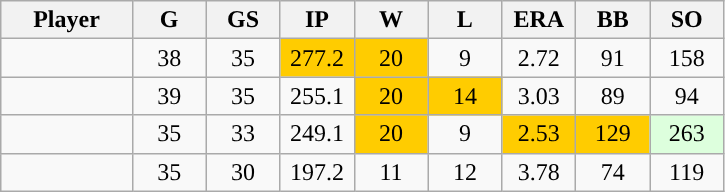<table class="wikitable sortable">
<tr>
<th bgcolor="#DDDDFF" width="16%">Player</th>
<th bgcolor="#DDDDFF" width="9%">G</th>
<th bgcolor="#DDDDFF" width="9%">GS</th>
<th bgcolor="#DDDDFF" width="9%">IP</th>
<th bgcolor="#DDDDFF" width="9%">W</th>
<th bgcolor="#DDDDFF" width="9%">L</th>
<th bgcolor="#DDDDFF" width="9%">ERA</th>
<th bgcolor="#DDDDFF" width="9%">BB</th>
<th bgcolor="#DDDDFF" width="9%">SO</th>
</tr>
<tr align="center">
<td></td>
<td>38</td>
<td>35</td>
<td style="background:#fc0;">277.2</td>
<td style="background:#fc0;">20</td>
<td>9</td>
<td>2.72</td>
<td>91</td>
<td>158</td>
</tr>
<tr align="center">
<td></td>
<td>39</td>
<td>35</td>
<td>255.1</td>
<td style="background:#fc0;">20</td>
<td style="background:#fc0;">14</td>
<td>3.03</td>
<td>89</td>
<td>94</td>
</tr>
<tr align="center">
<td></td>
<td>35</td>
<td>33</td>
<td>249.1</td>
<td style="background:#fc0;">20</td>
<td>9</td>
<td style="background:#fc0;">2.53</td>
<td style="background:#fc0;">129</td>
<td style="background:#DDFFDD;">263</td>
</tr>
<tr align="center">
<td></td>
<td>35</td>
<td>30</td>
<td>197.2</td>
<td>11</td>
<td>12</td>
<td>3.78</td>
<td>74</td>
<td>119</td>
</tr>
</table>
